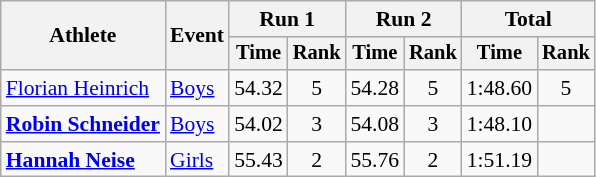<table class="wikitable" style="font-size:90%">
<tr>
<th rowspan="2">Athlete</th>
<th rowspan="2">Event</th>
<th colspan="2">Run 1</th>
<th colspan="2">Run 2</th>
<th colspan="2">Total</th>
</tr>
<tr style="font-size:95%">
<th>Time</th>
<th>Rank</th>
<th>Time</th>
<th>Rank</th>
<th>Time</th>
<th>Rank</th>
</tr>
<tr align=center>
<td align=left><a href='#'>Florian Heinrich</a></td>
<td align=left><a href='#'>Boys</a></td>
<td>54.32</td>
<td>5</td>
<td>54.28</td>
<td>5</td>
<td>1:48.60</td>
<td>5</td>
</tr>
<tr align=center>
<td align=left><strong><a href='#'>Robin Schneider</a></strong></td>
<td align=left><a href='#'>Boys</a></td>
<td>54.02</td>
<td>3</td>
<td>54.08</td>
<td>3</td>
<td>1:48.10</td>
<td></td>
</tr>
<tr align=center>
<td align=left><strong><a href='#'>Hannah Neise</a></strong></td>
<td align=left><a href='#'>Girls</a></td>
<td>55.43</td>
<td>2</td>
<td>55.76</td>
<td>2</td>
<td>1:51.19</td>
<td></td>
</tr>
</table>
